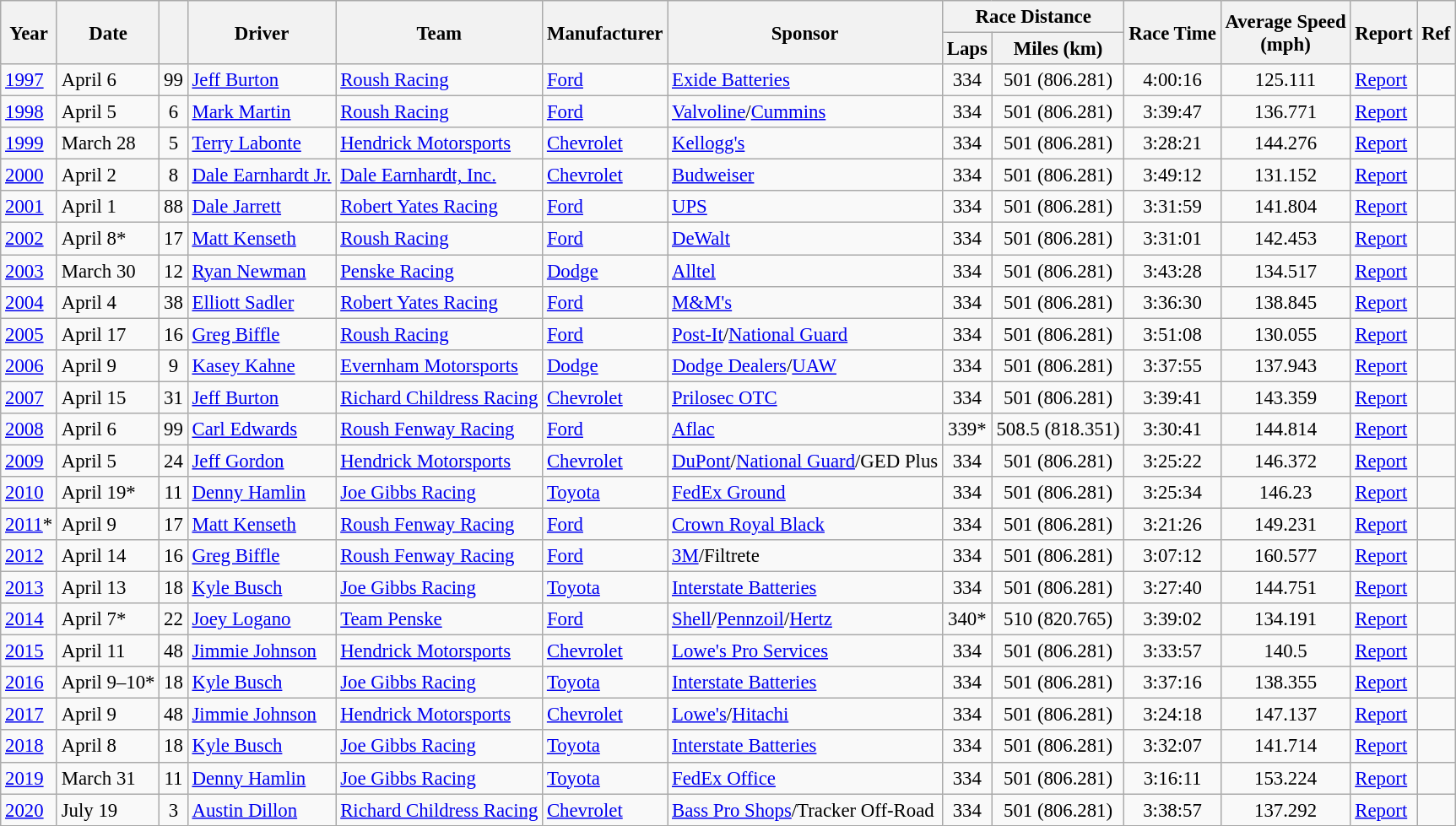<table class="wikitable" style="font-size: 95%;">
<tr>
<th rowspan="2">Year</th>
<th rowspan="2">Date</th>
<th rowspan="2"></th>
<th rowspan="2">Driver</th>
<th rowspan="2">Team</th>
<th rowspan="2">Manufacturer</th>
<th rowspan="2">Sponsor</th>
<th colspan="2">Race Distance</th>
<th rowspan="2">Race Time</th>
<th rowspan="2">Average Speed<br>(mph)</th>
<th rowspan="2">Report</th>
<th rowspan="2">Ref</th>
</tr>
<tr>
<th>Laps</th>
<th>Miles (km)</th>
</tr>
<tr>
<td><a href='#'>1997</a></td>
<td>April 6</td>
<td align="center">99</td>
<td><a href='#'>Jeff Burton</a></td>
<td><a href='#'>Roush Racing</a></td>
<td><a href='#'>Ford</a></td>
<td><a href='#'>Exide Batteries</a></td>
<td style="text-align:center;">334</td>
<td style="text-align:center;">501 (806.281)</td>
<td style="text-align:center;">4:00:16</td>
<td style="text-align:center;">125.111</td>
<td><a href='#'>Report</a></td>
<td style="text-align:center;"></td>
</tr>
<tr>
<td><a href='#'>1998</a></td>
<td>April 5</td>
<td align="center">6</td>
<td><a href='#'>Mark Martin</a></td>
<td><a href='#'>Roush Racing</a></td>
<td><a href='#'>Ford</a></td>
<td><a href='#'>Valvoline</a>/<a href='#'>Cummins</a></td>
<td style="text-align:center;">334</td>
<td style="text-align:center;">501 (806.281)</td>
<td style="text-align:center;">3:39:47</td>
<td style="text-align:center;">136.771</td>
<td><a href='#'>Report</a></td>
<td style="text-align:center;"></td>
</tr>
<tr>
<td><a href='#'>1999</a></td>
<td>March 28</td>
<td align="center">5</td>
<td><a href='#'>Terry Labonte</a></td>
<td><a href='#'>Hendrick Motorsports</a></td>
<td><a href='#'>Chevrolet</a></td>
<td><a href='#'>Kellogg's</a></td>
<td style="text-align:center;">334</td>
<td style="text-align:center;">501 (806.281)</td>
<td style="text-align:center;">3:28:21</td>
<td style="text-align:center;">144.276</td>
<td><a href='#'>Report</a></td>
<td style="text-align:center;"></td>
</tr>
<tr>
<td><a href='#'>2000</a></td>
<td>April 2</td>
<td align="center">8</td>
<td><a href='#'>Dale Earnhardt Jr.</a></td>
<td><a href='#'>Dale Earnhardt, Inc.</a></td>
<td><a href='#'>Chevrolet</a></td>
<td><a href='#'>Budweiser</a></td>
<td style="text-align:center;">334</td>
<td style="text-align:center;">501 (806.281)</td>
<td style="text-align:center;">3:49:12</td>
<td style="text-align:center;">131.152</td>
<td><a href='#'>Report</a></td>
<td style="text-align:center;"></td>
</tr>
<tr>
<td><a href='#'>2001</a></td>
<td>April 1</td>
<td align="center">88</td>
<td><a href='#'>Dale Jarrett</a></td>
<td><a href='#'>Robert Yates Racing</a></td>
<td><a href='#'>Ford</a></td>
<td><a href='#'>UPS</a></td>
<td style="text-align:center;">334</td>
<td style="text-align:center;">501 (806.281)</td>
<td style="text-align:center;">3:31:59</td>
<td style="text-align:center;">141.804</td>
<td><a href='#'>Report</a></td>
<td style="text-align:center;"></td>
</tr>
<tr>
<td><a href='#'>2002</a></td>
<td>April 8*</td>
<td align="center">17</td>
<td><a href='#'>Matt Kenseth</a></td>
<td><a href='#'>Roush Racing</a></td>
<td><a href='#'>Ford</a></td>
<td><a href='#'>DeWalt</a></td>
<td style="text-align:center;">334</td>
<td style="text-align:center;">501 (806.281)</td>
<td style="text-align:center;">3:31:01</td>
<td style="text-align:center;">142.453</td>
<td><a href='#'>Report</a></td>
<td style="text-align:center;"></td>
</tr>
<tr>
<td><a href='#'>2003</a></td>
<td>March 30</td>
<td align="center">12</td>
<td><a href='#'>Ryan Newman</a></td>
<td><a href='#'>Penske Racing</a></td>
<td><a href='#'>Dodge</a></td>
<td><a href='#'>Alltel</a></td>
<td style="text-align:center;">334</td>
<td style="text-align:center;">501 (806.281)</td>
<td style="text-align:center;">3:43:28</td>
<td style="text-align:center;">134.517</td>
<td><a href='#'>Report</a></td>
<td style="text-align:center;"></td>
</tr>
<tr>
<td><a href='#'>2004</a></td>
<td>April 4</td>
<td align="center">38</td>
<td><a href='#'>Elliott Sadler</a></td>
<td><a href='#'>Robert Yates Racing</a></td>
<td><a href='#'>Ford</a></td>
<td><a href='#'>M&M's</a></td>
<td style="text-align:center;">334</td>
<td style="text-align:center;">501 (806.281)</td>
<td style="text-align:center;">3:36:30</td>
<td style="text-align:center;">138.845</td>
<td><a href='#'>Report</a></td>
<td style="text-align:center;"></td>
</tr>
<tr>
<td><a href='#'>2005</a></td>
<td>April 17</td>
<td align="center">16</td>
<td><a href='#'>Greg Biffle</a></td>
<td><a href='#'>Roush Racing</a></td>
<td><a href='#'>Ford</a></td>
<td><a href='#'>Post-It</a>/<a href='#'>National Guard</a></td>
<td style="text-align:center;">334</td>
<td style="text-align:center;">501 (806.281)</td>
<td style="text-align:center;">3:51:08</td>
<td style="text-align:center;">130.055</td>
<td><a href='#'>Report</a></td>
<td style="text-align:center;"></td>
</tr>
<tr>
<td><a href='#'>2006</a></td>
<td>April 9</td>
<td align="center">9</td>
<td><a href='#'>Kasey Kahne</a></td>
<td><a href='#'>Evernham Motorsports</a></td>
<td><a href='#'>Dodge</a></td>
<td><a href='#'>Dodge Dealers</a>/<a href='#'>UAW</a></td>
<td style="text-align:center;">334</td>
<td style="text-align:center;">501 (806.281)</td>
<td style="text-align:center;">3:37:55</td>
<td style="text-align:center;">137.943</td>
<td><a href='#'>Report</a></td>
<td style="text-align:center;"></td>
</tr>
<tr>
<td><a href='#'>2007</a></td>
<td>April 15</td>
<td align="center">31</td>
<td><a href='#'>Jeff Burton</a></td>
<td><a href='#'>Richard Childress Racing</a></td>
<td><a href='#'>Chevrolet</a></td>
<td><a href='#'>Prilosec OTC</a></td>
<td style="text-align:center;">334</td>
<td style="text-align:center;">501 (806.281)</td>
<td style="text-align:center;">3:39:41</td>
<td style="text-align:center;">143.359</td>
<td><a href='#'>Report</a></td>
<td style="text-align:center;"></td>
</tr>
<tr>
<td><a href='#'>2008</a></td>
<td>April 6</td>
<td align="center">99</td>
<td><a href='#'>Carl Edwards</a></td>
<td><a href='#'>Roush Fenway Racing</a></td>
<td><a href='#'>Ford</a></td>
<td><a href='#'>Aflac</a></td>
<td style="text-align:center;">339*</td>
<td style="text-align:center;">508.5 (818.351)</td>
<td style="text-align:center;">3:30:41</td>
<td style="text-align:center;">144.814</td>
<td><a href='#'>Report</a></td>
<td style="text-align:center;"></td>
</tr>
<tr>
<td><a href='#'>2009</a></td>
<td>April 5</td>
<td align="center">24</td>
<td><a href='#'>Jeff Gordon</a></td>
<td><a href='#'>Hendrick Motorsports</a></td>
<td><a href='#'>Chevrolet</a></td>
<td><a href='#'>DuPont</a>/<a href='#'>National Guard</a>/GED Plus</td>
<td style="text-align:center;">334</td>
<td style="text-align:center;">501 (806.281)</td>
<td style="text-align:center;">3:25:22</td>
<td style="text-align:center;">146.372</td>
<td><a href='#'>Report</a></td>
<td style="text-align:center;"></td>
</tr>
<tr>
<td><a href='#'>2010</a></td>
<td>April 19*</td>
<td align="center">11</td>
<td><a href='#'>Denny Hamlin</a></td>
<td><a href='#'>Joe Gibbs Racing</a></td>
<td><a href='#'>Toyota</a></td>
<td><a href='#'>FedEx Ground</a></td>
<td style="text-align:center;">334</td>
<td style="text-align:center;">501 (806.281)</td>
<td style="text-align:center;">3:25:34</td>
<td style="text-align:center;">146.23</td>
<td><a href='#'>Report</a></td>
<td style="text-align:center;"></td>
</tr>
<tr>
<td><a href='#'>2011</a>*</td>
<td>April 9</td>
<td align="center">17</td>
<td><a href='#'>Matt Kenseth</a></td>
<td><a href='#'>Roush Fenway Racing</a></td>
<td><a href='#'>Ford</a></td>
<td><a href='#'>Crown Royal Black</a></td>
<td style="text-align:center;">334</td>
<td style="text-align:center;">501 (806.281)</td>
<td style="text-align:center;">3:21:26</td>
<td style="text-align:center;">149.231</td>
<td><a href='#'>Report</a></td>
<td style="text-align:center;"></td>
</tr>
<tr>
<td><a href='#'>2012</a></td>
<td>April 14</td>
<td align="center">16</td>
<td><a href='#'>Greg Biffle</a></td>
<td><a href='#'>Roush Fenway Racing</a></td>
<td><a href='#'>Ford</a></td>
<td><a href='#'>3M</a>/Filtrete</td>
<td style="text-align:center;">334</td>
<td style="text-align:center;">501 (806.281)</td>
<td style="text-align:center;">3:07:12</td>
<td style="text-align:center;">160.577</td>
<td><a href='#'>Report</a></td>
<td style="text-align:center;"></td>
</tr>
<tr>
<td><a href='#'>2013</a></td>
<td>April 13</td>
<td align="center">18</td>
<td><a href='#'>Kyle Busch</a></td>
<td><a href='#'>Joe Gibbs Racing</a></td>
<td><a href='#'>Toyota</a></td>
<td><a href='#'>Interstate Batteries</a></td>
<td style="text-align:center;">334</td>
<td style="text-align:center;">501 (806.281)</td>
<td style="text-align:center;">3:27:40</td>
<td style="text-align:center;">144.751</td>
<td><a href='#'>Report</a></td>
<td style="text-align:center;"></td>
</tr>
<tr>
<td><a href='#'>2014</a></td>
<td>April 7*</td>
<td align="center">22</td>
<td><a href='#'>Joey Logano</a></td>
<td><a href='#'>Team Penske</a></td>
<td><a href='#'>Ford</a></td>
<td><a href='#'>Shell</a>/<a href='#'>Pennzoil</a>/<a href='#'>Hertz</a></td>
<td style="text-align:center;">340*</td>
<td style="text-align:center;">510 (820.765)</td>
<td style="text-align:center;">3:39:02</td>
<td style="text-align:center;">134.191</td>
<td><a href='#'>Report</a></td>
<td style="text-align:center;"></td>
</tr>
<tr>
<td><a href='#'>2015</a></td>
<td>April 11</td>
<td align="center">48</td>
<td><a href='#'>Jimmie Johnson</a></td>
<td><a href='#'>Hendrick Motorsports</a></td>
<td><a href='#'>Chevrolet</a></td>
<td><a href='#'>Lowe's Pro Services</a></td>
<td style="text-align:center;">334</td>
<td style="text-align:center;">501 (806.281)</td>
<td style="text-align:center;">3:33:57</td>
<td style="text-align:center;">140.5</td>
<td><a href='#'>Report</a></td>
<td style="text-align:center;"></td>
</tr>
<tr>
<td><a href='#'>2016</a></td>
<td>April 9–10*</td>
<td align="center">18</td>
<td><a href='#'>Kyle Busch</a></td>
<td><a href='#'>Joe Gibbs Racing</a></td>
<td><a href='#'>Toyota</a></td>
<td><a href='#'>Interstate Batteries</a></td>
<td style="text-align:center;">334</td>
<td style="text-align:center;">501 (806.281)</td>
<td style="text-align:center;">3:37:16</td>
<td style="text-align:center;">138.355</td>
<td><a href='#'>Report</a></td>
<td style="text-align:center;"></td>
</tr>
<tr>
<td><a href='#'>2017</a></td>
<td>April 9</td>
<td align="center">48</td>
<td><a href='#'>Jimmie Johnson</a></td>
<td><a href='#'>Hendrick Motorsports</a></td>
<td><a href='#'>Chevrolet</a></td>
<td><a href='#'>Lowe's</a>/<a href='#'>Hitachi</a></td>
<td style="text-align:center;">334</td>
<td style="text-align:center;">501 (806.281)</td>
<td style="text-align:center;">3:24:18</td>
<td style="text-align:center;">147.137</td>
<td><a href='#'>Report</a></td>
<td style="text-align:center;"></td>
</tr>
<tr>
<td><a href='#'>2018</a></td>
<td>April 8</td>
<td align="center">18</td>
<td><a href='#'>Kyle Busch</a></td>
<td><a href='#'>Joe Gibbs Racing</a></td>
<td><a href='#'>Toyota</a></td>
<td><a href='#'>Interstate Batteries</a></td>
<td align="center">334</td>
<td align="center">501 (806.281)</td>
<td align="center">3:32:07</td>
<td align="center">141.714</td>
<td><a href='#'>Report</a></td>
<td style="text-align:center;"></td>
</tr>
<tr>
<td><a href='#'>2019</a></td>
<td>March 31</td>
<td align="center">11</td>
<td><a href='#'>Denny Hamlin</a></td>
<td><a href='#'>Joe Gibbs Racing</a></td>
<td><a href='#'>Toyota</a></td>
<td><a href='#'>FedEx Office</a></td>
<td align="center">334</td>
<td align="center">501 (806.281)</td>
<td align="center">3:16:11</td>
<td align="center">153.224</td>
<td><a href='#'>Report</a></td>
<td style="text-align:center;"></td>
</tr>
<tr>
<td><a href='#'>2020</a></td>
<td>July 19</td>
<td align="center">3</td>
<td><a href='#'>Austin Dillon</a></td>
<td><a href='#'>Richard Childress Racing</a></td>
<td><a href='#'>Chevrolet</a></td>
<td><a href='#'>Bass Pro Shops</a>/Tracker Off-Road</td>
<td align="center">334</td>
<td align="center">501 (806.281)</td>
<td align="center">3:38:57</td>
<td align="center">137.292</td>
<td><a href='#'>Report</a></td>
<td style="text-align:center;"></td>
</tr>
</table>
